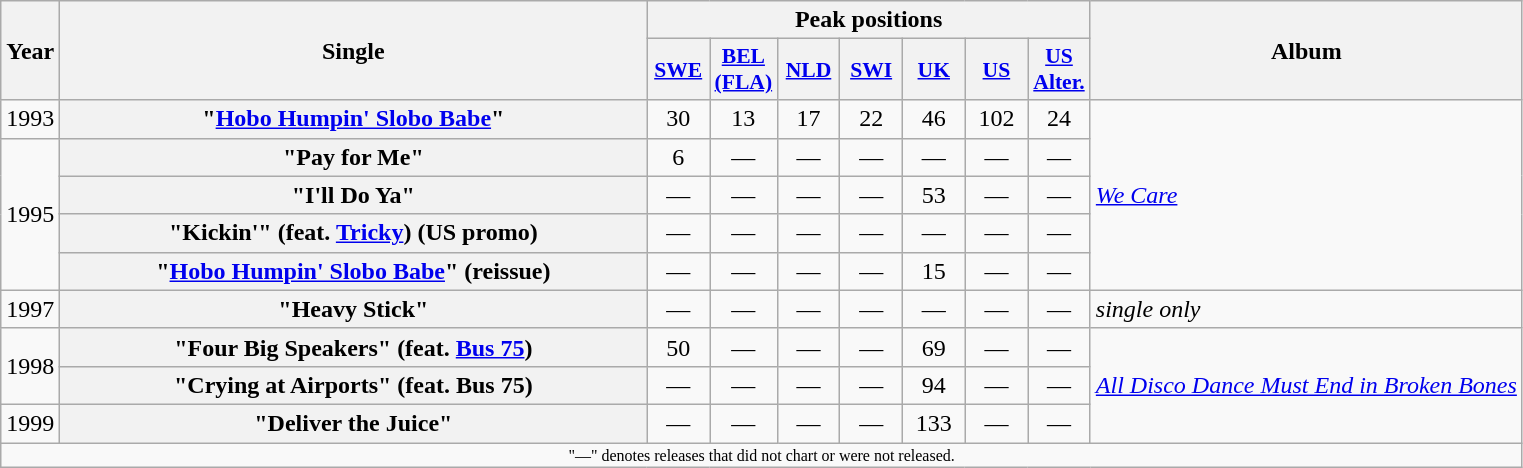<table class="wikitable plainrowheaders" style="text-align:center;">
<tr>
<th rowspan="2">Year</th>
<th rowspan="2" style="width:24em;">Single</th>
<th colspan="7">Peak positions</th>
<th rowspan="2">Album</th>
</tr>
<tr style="font-size:90%;">
<th width="35"><a href='#'>SWE</a><br></th>
<th width="35"><a href='#'>BEL<br>(FLA)</a></th>
<th width="35"><a href='#'>NLD</a><br></th>
<th width="35"><a href='#'>SWI</a><br></th>
<th width="35"><a href='#'>UK</a><br></th>
<th width="35"><a href='#'>US</a><br></th>
<th width="35"><a href='#'>US<br>Alter.</a></th>
</tr>
<tr>
<td rowspan="1">1993</td>
<th scope="row">"<a href='#'>Hobo Humpin' Slobo Babe</a>"</th>
<td>30</td>
<td>13</td>
<td>17</td>
<td>22</td>
<td>46</td>
<td>102</td>
<td>24</td>
<td align="left" rowspan="5"><em><a href='#'>We Care</a></em></td>
</tr>
<tr>
<td rowspan="4">1995</td>
<th scope="row">"Pay for Me"</th>
<td>6</td>
<td>—</td>
<td>—</td>
<td>—</td>
<td>—</td>
<td>—</td>
<td>—</td>
</tr>
<tr>
<th scope="row">"I'll Do Ya"</th>
<td>—</td>
<td>—</td>
<td>—</td>
<td>—</td>
<td>53</td>
<td>—</td>
<td>—</td>
</tr>
<tr>
<th scope="row">"Kickin'" (feat. <a href='#'>Tricky</a>) (US promo)</th>
<td>—</td>
<td>—</td>
<td>—</td>
<td>—</td>
<td>—</td>
<td>—</td>
<td>—</td>
</tr>
<tr>
<th scope="row">"<a href='#'>Hobo Humpin' Slobo Babe</a>" (reissue)</th>
<td>—</td>
<td>—</td>
<td>—</td>
<td>—</td>
<td>15</td>
<td>—</td>
<td>—</td>
</tr>
<tr>
<td rowspan="1">1997</td>
<th scope="row">"Heavy Stick"</th>
<td>—</td>
<td>—</td>
<td>—</td>
<td>—</td>
<td>—</td>
<td>—</td>
<td>—</td>
<td align="left" rowspan="1"><em>single only</em></td>
</tr>
<tr>
<td rowspan="2">1998</td>
<th scope="row">"Four Big Speakers" (feat. <a href='#'>Bus 75</a>)</th>
<td>50</td>
<td>—</td>
<td>—</td>
<td>—</td>
<td>69</td>
<td>—</td>
<td>—</td>
<td align="left" rowspan="3"><em><a href='#'>All Disco Dance Must End in Broken Bones</a></em></td>
</tr>
<tr>
<th scope="row">"Crying at Airports" (feat. Bus 75)</th>
<td>—</td>
<td>—</td>
<td>—</td>
<td>—</td>
<td>94</td>
<td>—</td>
<td>—</td>
</tr>
<tr>
<td rowspan="1">1999</td>
<th scope="row">"Deliver the Juice"</th>
<td>—</td>
<td>—</td>
<td>—</td>
<td>—</td>
<td>133</td>
<td>—</td>
<td>—</td>
</tr>
<tr>
<td align="center" colspan="13" style="font-size:8pt">"—" denotes releases that did not chart or were not released.</td>
</tr>
</table>
